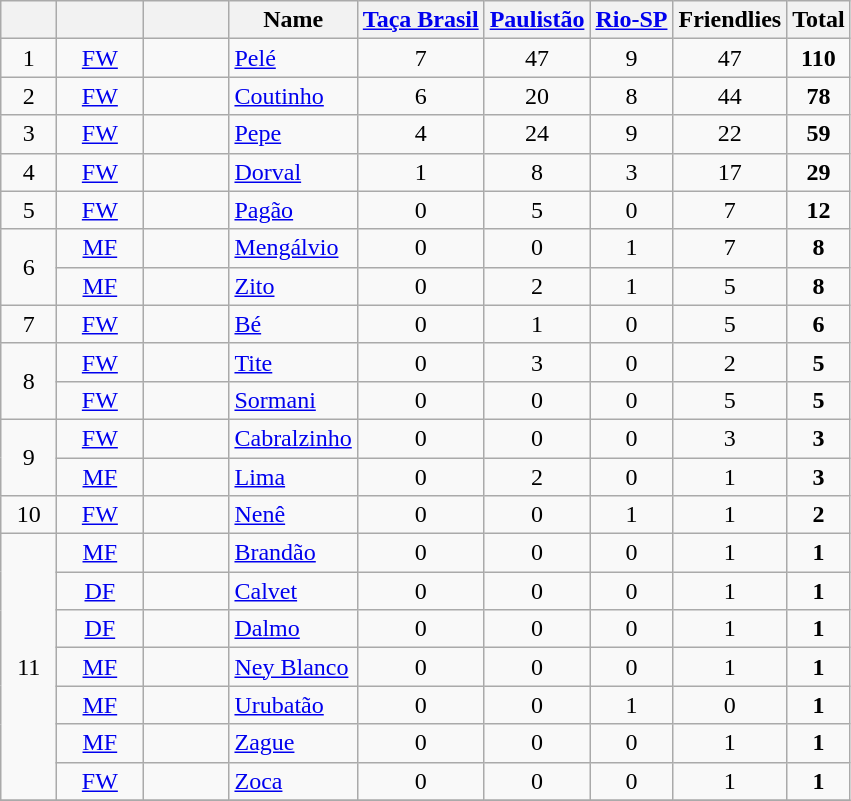<table class="wikitable sortable" style="text-align:center;">
<tr>
<th width="30"></th>
<th width="50"></th>
<th width="50"></th>
<th>Name</th>
<th><a href='#'>Taça Brasil</a></th>
<th><a href='#'>Paulistão</a></th>
<th><a href='#'>Rio-SP</a></th>
<th>Friendlies</th>
<th>Total</th>
</tr>
<tr>
<td>1</td>
<td><a href='#'>FW</a></td>
<td></td>
<td align=left><a href='#'>Pelé</a></td>
<td>7</td>
<td>47</td>
<td>9</td>
<td>47</td>
<td><strong>110</strong></td>
</tr>
<tr>
<td>2</td>
<td><a href='#'>FW</a></td>
<td></td>
<td align=left><a href='#'>Coutinho</a></td>
<td>6</td>
<td>20</td>
<td>8</td>
<td>44</td>
<td><strong>78</strong></td>
</tr>
<tr>
<td>3</td>
<td><a href='#'>FW</a></td>
<td></td>
<td align=left><a href='#'>Pepe</a></td>
<td>4</td>
<td>24</td>
<td>9</td>
<td>22</td>
<td><strong>59</strong></td>
</tr>
<tr>
<td>4</td>
<td><a href='#'>FW</a></td>
<td></td>
<td align=left><a href='#'>Dorval</a></td>
<td>1</td>
<td>8</td>
<td>3</td>
<td>17</td>
<td><strong>29</strong></td>
</tr>
<tr>
<td>5</td>
<td><a href='#'>FW</a></td>
<td></td>
<td align=left><a href='#'>Pagão</a></td>
<td>0</td>
<td>5</td>
<td>0</td>
<td>7</td>
<td><strong>12</strong></td>
</tr>
<tr>
<td rowspan=2>6</td>
<td><a href='#'>MF</a></td>
<td></td>
<td align=left><a href='#'>Mengálvio</a></td>
<td>0</td>
<td>0</td>
<td>1</td>
<td>7</td>
<td><strong>8</strong></td>
</tr>
<tr>
<td><a href='#'>MF</a></td>
<td></td>
<td align=left><a href='#'>Zito</a></td>
<td>0</td>
<td>2</td>
<td>1</td>
<td>5</td>
<td><strong>8</strong></td>
</tr>
<tr>
<td>7</td>
<td><a href='#'>FW</a></td>
<td></td>
<td align=left><a href='#'>Bé</a></td>
<td>0</td>
<td>1</td>
<td>0</td>
<td>5</td>
<td><strong>6</strong></td>
</tr>
<tr>
<td rowspan=2>8</td>
<td><a href='#'>FW</a></td>
<td></td>
<td align=left><a href='#'>Tite</a></td>
<td>0</td>
<td>3</td>
<td>0</td>
<td>2</td>
<td><strong>5</strong></td>
</tr>
<tr>
<td><a href='#'>FW</a></td>
<td></td>
<td align=left><a href='#'>Sormani</a></td>
<td>0</td>
<td>0</td>
<td>0</td>
<td>5</td>
<td><strong>5</strong></td>
</tr>
<tr>
<td rowspan=2>9</td>
<td><a href='#'>FW</a></td>
<td></td>
<td align=left><a href='#'>Cabralzinho</a></td>
<td>0</td>
<td>0</td>
<td>0</td>
<td>3</td>
<td><strong>3</strong></td>
</tr>
<tr>
<td><a href='#'>MF</a></td>
<td></td>
<td align=left><a href='#'>Lima</a></td>
<td>0</td>
<td>2</td>
<td>0</td>
<td>1</td>
<td><strong>3</strong></td>
</tr>
<tr>
<td>10</td>
<td><a href='#'>FW</a></td>
<td></td>
<td align=left><a href='#'>Nenê</a></td>
<td>0</td>
<td>0</td>
<td>1</td>
<td>1</td>
<td><strong>2</strong></td>
</tr>
<tr>
<td rowspan=7>11</td>
<td><a href='#'>MF</a></td>
<td></td>
<td align=left><a href='#'>Brandão</a></td>
<td>0</td>
<td>0</td>
<td>0</td>
<td>1</td>
<td><strong>1</strong></td>
</tr>
<tr>
<td><a href='#'>DF</a></td>
<td></td>
<td align=left><a href='#'>Calvet</a></td>
<td>0</td>
<td>0</td>
<td>0</td>
<td>1</td>
<td><strong>1</strong></td>
</tr>
<tr>
<td><a href='#'>DF</a></td>
<td></td>
<td align=left><a href='#'>Dalmo</a></td>
<td>0</td>
<td>0</td>
<td>0</td>
<td>1</td>
<td><strong>1</strong></td>
</tr>
<tr>
<td><a href='#'>MF</a></td>
<td></td>
<td align=left><a href='#'>Ney Blanco</a></td>
<td>0</td>
<td>0</td>
<td>0</td>
<td>1</td>
<td><strong>1</strong></td>
</tr>
<tr>
<td><a href='#'>MF</a></td>
<td></td>
<td align=left><a href='#'>Urubatão</a></td>
<td>0</td>
<td>0</td>
<td>1</td>
<td>0</td>
<td><strong>1</strong></td>
</tr>
<tr>
<td><a href='#'>MF</a></td>
<td></td>
<td align=left><a href='#'>Zague</a></td>
<td>0</td>
<td>0</td>
<td>0</td>
<td>1</td>
<td><strong>1</strong></td>
</tr>
<tr>
<td><a href='#'>FW</a></td>
<td></td>
<td align=left><a href='#'>Zoca</a></td>
<td>0</td>
<td>0</td>
<td>0</td>
<td>1</td>
<td><strong>1</strong></td>
</tr>
<tr>
</tr>
</table>
